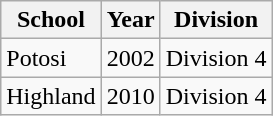<table class="wikitable">
<tr>
<th>School</th>
<th>Year</th>
<th>Division</th>
</tr>
<tr>
<td>Potosi</td>
<td>2002</td>
<td>Division 4</td>
</tr>
<tr>
<td>Highland</td>
<td>2010</td>
<td>Division 4</td>
</tr>
</table>
